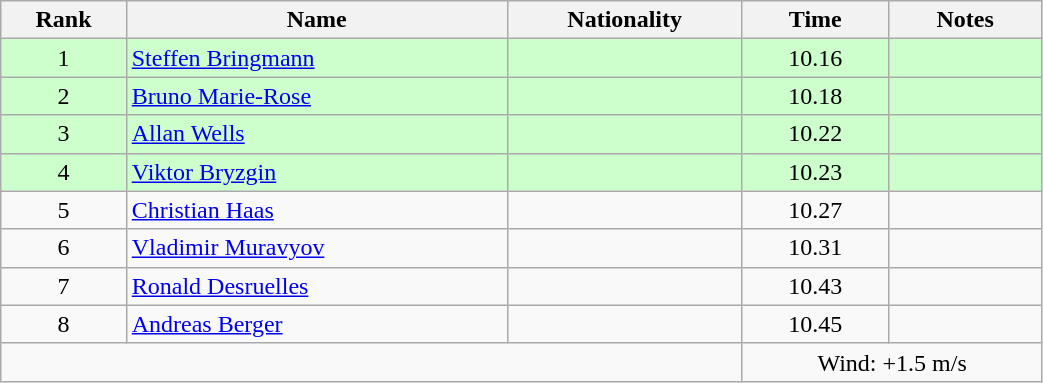<table class="wikitable sortable" style="text-align:center;width: 55%">
<tr>
<th>Rank</th>
<th>Name</th>
<th>Nationality</th>
<th>Time</th>
<th>Notes</th>
</tr>
<tr bgcolor="ccffcc">
<td>1</td>
<td align="left"><a href='#'>Steffen Bringmann</a></td>
<td align="left"></td>
<td>10.16</td>
<td></td>
</tr>
<tr bgcolor="ccffcc">
<td>2</td>
<td align="left"><a href='#'>Bruno Marie-Rose</a></td>
<td align="left"></td>
<td>10.18</td>
<td></td>
</tr>
<tr bgcolor="ccffcc">
<td>3</td>
<td align="left"><a href='#'>Allan Wells</a></td>
<td align="left"></td>
<td>10.22</td>
<td></td>
</tr>
<tr bgcolor="ccffcc">
<td>4</td>
<td align="left"><a href='#'>Viktor Bryzgin</a></td>
<td align="left"></td>
<td>10.23</td>
<td></td>
</tr>
<tr>
<td>5</td>
<td align="left"><a href='#'>Christian Haas</a></td>
<td align="left"></td>
<td>10.27</td>
<td></td>
</tr>
<tr>
<td>6</td>
<td align="left"><a href='#'>Vladimir Muravyov</a></td>
<td align="left"></td>
<td>10.31</td>
<td></td>
</tr>
<tr>
<td>7</td>
<td align="left"><a href='#'>Ronald Desruelles</a></td>
<td align="left"></td>
<td>10.43</td>
<td></td>
</tr>
<tr>
<td>8</td>
<td align="left"><a href='#'>Andreas Berger</a></td>
<td align="left"></td>
<td>10.45</td>
<td></td>
</tr>
<tr>
<td colspan="3"></td>
<td colspan="2">Wind: +1.5 m/s</td>
</tr>
</table>
